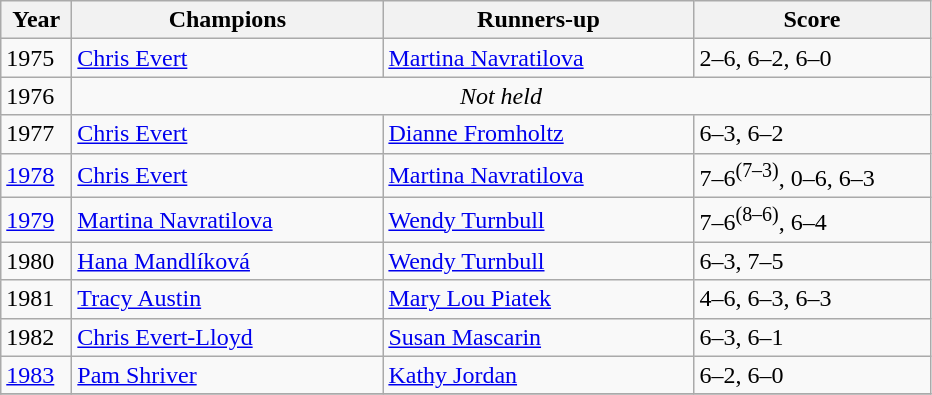<table class="wikitable">
<tr>
<th style="width:40px">Year</th>
<th style="width:200px">Champions</th>
<th style="width:200px">Runners-up</th>
<th style="width:150px" class="unsortable">Score</th>
</tr>
<tr>
<td>1975</td>
<td> <a href='#'>Chris Evert</a></td>
<td> <a href='#'>Martina Navratilova</a></td>
<td>2–6, 6–2, 6–0</td>
</tr>
<tr>
<td>1976</td>
<td colspan=3 align=center><em>Not held</em></td>
</tr>
<tr>
<td>1977</td>
<td> <a href='#'>Chris Evert</a></td>
<td> <a href='#'>Dianne Fromholtz</a></td>
<td>6–3, 6–2</td>
</tr>
<tr>
<td><a href='#'>1978</a></td>
<td> <a href='#'>Chris Evert</a></td>
<td> <a href='#'>Martina Navratilova</a></td>
<td>7–6<sup>(7–3)</sup>, 0–6, 6–3</td>
</tr>
<tr>
<td><a href='#'>1979</a></td>
<td> <a href='#'>Martina Navratilova</a></td>
<td> <a href='#'>Wendy Turnbull</a></td>
<td>7–6<sup>(8–6)</sup>, 6–4</td>
</tr>
<tr>
<td>1980</td>
<td> <a href='#'>Hana Mandlíková</a></td>
<td> <a href='#'>Wendy Turnbull</a></td>
<td>6–3, 7–5</td>
</tr>
<tr>
<td>1981</td>
<td> <a href='#'>Tracy Austin</a></td>
<td> <a href='#'>Mary Lou Piatek</a></td>
<td>4–6, 6–3, 6–3</td>
</tr>
<tr>
<td>1982</td>
<td> <a href='#'>Chris Evert-Lloyd</a></td>
<td> <a href='#'>Susan Mascarin</a></td>
<td>6–3, 6–1</td>
</tr>
<tr>
<td><a href='#'>1983</a></td>
<td> <a href='#'>Pam Shriver</a></td>
<td> <a href='#'>Kathy Jordan</a></td>
<td>6–2, 6–0</td>
</tr>
<tr>
</tr>
</table>
